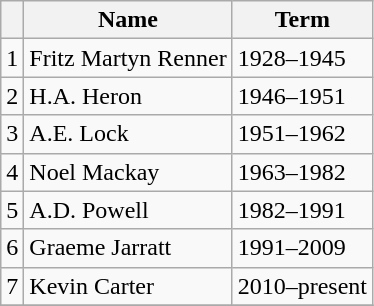<table class="wikitable">
<tr>
<th></th>
<th>Name</th>
<th>Term</th>
</tr>
<tr>
<td align=center>1</td>
<td>Fritz Martyn Renner</td>
<td>1928–1945</td>
</tr>
<tr>
<td align=center>2</td>
<td>H.A. Heron</td>
<td>1946–1951</td>
</tr>
<tr>
<td align=center>3</td>
<td>A.E. Lock</td>
<td>1951–1962</td>
</tr>
<tr>
<td align=center>4</td>
<td>Noel Mackay</td>
<td>1963–1982</td>
</tr>
<tr>
<td align=center>5</td>
<td>A.D. Powell</td>
<td>1982–1991</td>
</tr>
<tr>
<td align=center>6</td>
<td>Graeme Jarratt</td>
<td>1991–2009</td>
</tr>
<tr>
<td align=center>7</td>
<td>Kevin Carter</td>
<td>2010–present</td>
</tr>
<tr>
</tr>
</table>
